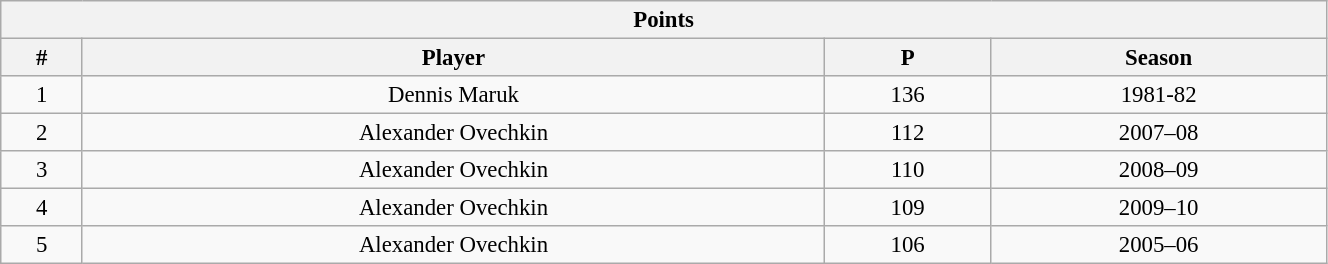<table class="wikitable" style="text-align: center; font-size: 95%" width="70%">
<tr>
<th colspan="4">Points</th>
</tr>
<tr>
<th>#</th>
<th>Player</th>
<th>P</th>
<th>Season</th>
</tr>
<tr>
<td>1</td>
<td>Dennis Maruk</td>
<td>136</td>
<td>1981-82</td>
</tr>
<tr>
<td>2</td>
<td>Alexander Ovechkin</td>
<td>112</td>
<td>2007–08</td>
</tr>
<tr>
<td>3</td>
<td>Alexander Ovechkin</td>
<td>110</td>
<td>2008–09</td>
</tr>
<tr>
<td>4</td>
<td>Alexander Ovechkin</td>
<td>109</td>
<td>2009–10</td>
</tr>
<tr>
<td>5</td>
<td>Alexander Ovechkin</td>
<td>106</td>
<td>2005–06</td>
</tr>
</table>
